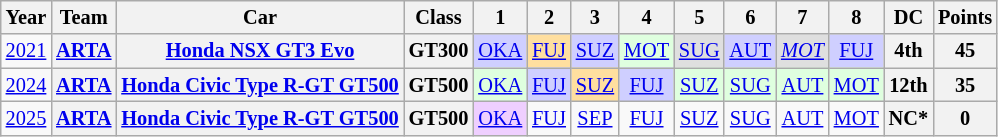<table class="wikitable" style="text-align:center; font-size:85%">
<tr>
<th>Year</th>
<th>Team</th>
<th>Car</th>
<th>Class</th>
<th>1</th>
<th>2</th>
<th>3</th>
<th>4</th>
<th>5</th>
<th>6</th>
<th>7</th>
<th>8</th>
<th>DC</th>
<th>Points</th>
</tr>
<tr>
<td><a href='#'>2021</a></td>
<th><a href='#'>ARTA</a></th>
<th nowrap><a href='#'>Honda NSX GT3 Evo</a></th>
<th>GT300</th>
<td style="background:#CFCFFF;"><a href='#'>OKA</a><br></td>
<td style="background:#FFDF9F;"><a href='#'>FUJ</a><br></td>
<td style="background:#CFCFFF;"><a href='#'>SUZ</a><br></td>
<td style="background:#DFFFDF;"><a href='#'>MOT</a><br></td>
<td style="background:#DFDFDF;"><a href='#'>SUG</a><br></td>
<td style="background:#CFCFFF;"><a href='#'>AUT</a><br></td>
<td style="background:#DFDFDF;"><em><a href='#'>MOT</a></em><br></td>
<td style="background:#CFCFFF;"><a href='#'>FUJ</a><br></td>
<th>4th</th>
<th>45</th>
</tr>
<tr>
<td><a href='#'>2024</a></td>
<th><a href='#'>ARTA</a></th>
<th nowrap><a href='#'>Honda Civic Type R-GT GT500</a></th>
<th>GT500</th>
<td style="background:#DFFFDF;"><a href='#'>OKA</a><br></td>
<td style="background:#CFCFFF;"><a href='#'>FUJ</a><br></td>
<td style="background:#FFDF9F;"><a href='#'>SUZ</a><br></td>
<td style="background:#CFCFFF;"><a href='#'>FUJ</a><br></td>
<td style="background:#DFFFDF;"><a href='#'>SUZ</a><br></td>
<td style="background:#DFFFDF;"><a href='#'>SUG</a><br></td>
<td style="background:#DFFFDF;"><a href='#'>AUT</a><br></td>
<td style="background:#DFFFDF;"><a href='#'>MOT</a><br></td>
<th>12th</th>
<th>35</th>
</tr>
<tr>
<td><a href='#'>2025</a></td>
<th><a href='#'>ARTA</a></th>
<th><a href='#'>Honda Civic Type R-GT GT500</a></th>
<th>GT500</th>
<td style="background:#EFCFFF;"><a href='#'>OKA</a><br></td>
<td style="background:#;"><a href='#'>FUJ</a><br></td>
<td style="background:#;"><a href='#'>SEP</a><br></td>
<td style="background:#;"><a href='#'>FUJ</a><br></td>
<td style="background:#;"><a href='#'>SUZ</a><br></td>
<td style="background:#;"><a href='#'>SUG</a><br></td>
<td style="background:#;"><a href='#'>AUT</a><br></td>
<td style="background:#;"><a href='#'>MOT</a><br></td>
<th>NC*</th>
<th>0</th>
</tr>
</table>
